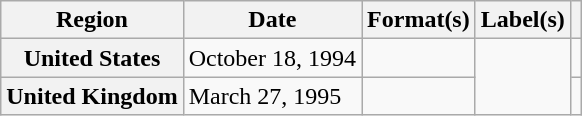<table class="wikitable plainrowheaders">
<tr>
<th scope="col">Region</th>
<th scope="col">Date</th>
<th scope="col">Format(s)</th>
<th scope="col">Label(s)</th>
<th scope="col"></th>
</tr>
<tr>
<th scope="row">United States</th>
<td>October 18, 1994</td>
<td></td>
<td rowspan="2"></td>
<td></td>
</tr>
<tr>
<th scope="row">United Kingdom</th>
<td>March 27, 1995</td>
<td></td>
<td></td>
</tr>
</table>
